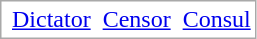<table style="border-spacing: 2px; border: 1px solid darkgray;">
<tr>
<td></td>
<td><a href='#'>Dictator</a></td>
<td></td>
<td><a href='#'>Censor</a></td>
<td></td>
<td><a href='#'>Consul</a></td>
</tr>
</table>
